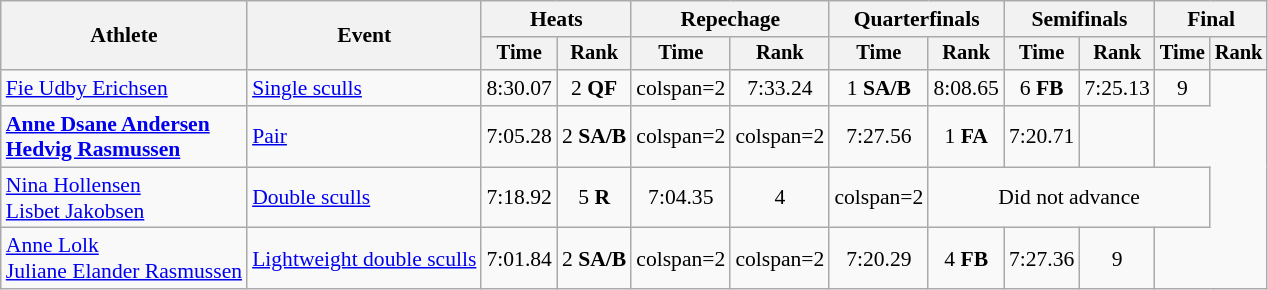<table class="wikitable" style="font-size:90%">
<tr>
<th rowspan="2">Athlete</th>
<th rowspan="2">Event</th>
<th colspan="2">Heats</th>
<th colspan="2">Repechage</th>
<th colspan="2">Quarterfinals</th>
<th colspan="2">Semifinals</th>
<th colspan="2">Final</th>
</tr>
<tr style="font-size:95%">
<th>Time</th>
<th>Rank</th>
<th>Time</th>
<th>Rank</th>
<th>Time</th>
<th>Rank</th>
<th>Time</th>
<th>Rank</th>
<th>Time</th>
<th>Rank</th>
</tr>
<tr align=center>
<td align=left><a href='#'>Fie Udby Erichsen</a></td>
<td align=left><a href='#'>Single sculls</a></td>
<td>8:30.07</td>
<td>2 <strong>QF</strong></td>
<td>colspan=2 </td>
<td>7:33.24</td>
<td>1 <strong>SA/B</strong></td>
<td>8:08.65</td>
<td>6 <strong>FB</strong></td>
<td>7:25.13</td>
<td>9</td>
</tr>
<tr align=center>
<td align=left><strong><a href='#'>Anne Dsane Andersen</a><br><a href='#'>Hedvig Rasmussen</a></strong></td>
<td align=left><a href='#'>Pair</a></td>
<td>7:05.28</td>
<td>2 <strong>SA/B</strong></td>
<td>colspan=2 </td>
<td>colspan=2 </td>
<td>7:27.56</td>
<td>1 <strong>FA</strong></td>
<td>7:20.71</td>
<td></td>
</tr>
<tr align=center>
<td align=left><a href='#'>Nina Hollensen</a><br><a href='#'>Lisbet Jakobsen</a></td>
<td align=left><a href='#'>Double sculls</a></td>
<td>7:18.92</td>
<td>5 <strong>R</strong></td>
<td>7:04.35</td>
<td>4</td>
<td>colspan=2 </td>
<td colspan=4>Did not advance</td>
</tr>
<tr align=center>
<td align=left><a href='#'>Anne Lolk</a><br><a href='#'>Juliane Elander Rasmussen</a></td>
<td align=left><a href='#'>Lightweight double sculls</a></td>
<td>7:01.84</td>
<td>2 <strong>SA/B</strong></td>
<td>colspan=2 </td>
<td>colspan=2 </td>
<td>7:20.29</td>
<td>4 <strong>FB</strong></td>
<td>7:27.36</td>
<td>9</td>
</tr>
</table>
